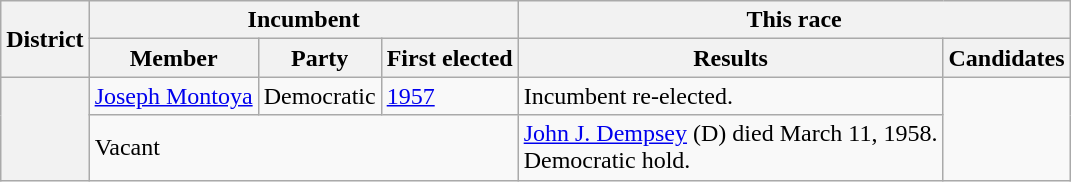<table class=wikitable>
<tr>
<th rowspan=2>District</th>
<th colspan=3>Incumbent</th>
<th colspan=2>This race</th>
</tr>
<tr>
<th>Member</th>
<th>Party</th>
<th>First elected</th>
<th>Results</th>
<th>Candidates</th>
</tr>
<tr>
<th rowspan=2><br></th>
<td><a href='#'>Joseph Montoya</a></td>
<td>Democratic</td>
<td><a href='#'>1957 </a></td>
<td>Incumbent re-elected.</td>
<td rowspan=2 nowrap></td>
</tr>
<tr>
<td colspan=3>Vacant</td>
<td><a href='#'>John J. Dempsey</a> (D) died March 11, 1958.<br>Democratic hold.</td>
</tr>
</table>
